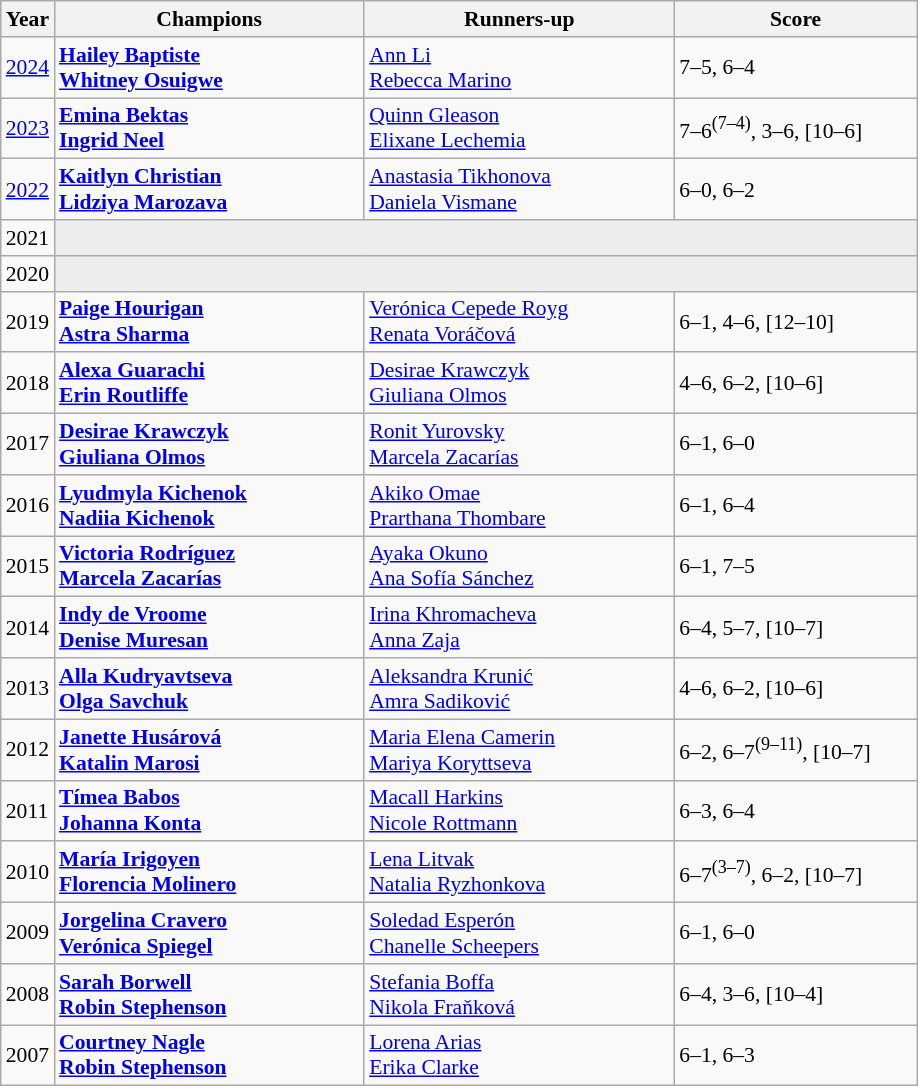<table class="wikitable" style="font-size:90%">
<tr>
<th>Year</th>
<th width="200">Champions</th>
<th width="200">Runners-up</th>
<th width="155">Score</th>
</tr>
<tr>
<td><a href='#'>2024</a></td>
<td><strong> <a href='#'>Hailey Baptiste</a><br>  <a href='#'>Whitney Osuigwe</a></strong></td>
<td> <a href='#'>Ann Li</a> <br>  <a href='#'>Rebecca Marino</a></td>
<td>7–5, 6–4</td>
</tr>
<tr>
<td><a href='#'>2023</a></td>
<td><strong> <a href='#'>Emina Bektas</a><br>  <a href='#'>Ingrid Neel</a></strong></td>
<td> <a href='#'>Quinn Gleason</a> <br>  <a href='#'>Elixane Lechemia</a></td>
<td>7–6<sup>(7–4)</sup>, 3–6, [10–6]</td>
</tr>
<tr>
<td><a href='#'>2022</a></td>
<td> <strong><a href='#'>Kaitlyn Christian</a></strong> <br>  <strong><a href='#'>Lidziya Marozava</a></strong></td>
<td> <a href='#'>Anastasia Tikhonova</a> <br>  <a href='#'>Daniela Vismane</a></td>
<td>6–0, 6–2</td>
</tr>
<tr>
<td>2021</td>
<td colspan=3 bgcolor="#ededed"></td>
</tr>
<tr>
<td>2020</td>
<td colspan=3 bgcolor="#ededed"></td>
</tr>
<tr>
<td>2019</td>
<td> <strong><a href='#'>Paige Hourigan</a></strong> <br>  <strong><a href='#'>Astra Sharma</a></strong></td>
<td> <a href='#'>Verónica Cepede Royg</a> <br>  <a href='#'>Renata Voráčová</a></td>
<td>6–1, 4–6, [12–10]</td>
</tr>
<tr>
<td>2018</td>
<td> <strong><a href='#'>Alexa Guarachi</a></strong> <br>  <strong><a href='#'>Erin Routliffe</a></strong></td>
<td> <a href='#'>Desirae Krawczyk</a> <br>  <a href='#'>Giuliana Olmos</a></td>
<td>4–6, 6–2, [10–6]</td>
</tr>
<tr>
<td>2017</td>
<td> <strong><a href='#'>Desirae Krawczyk</a></strong> <br>  <strong><a href='#'>Giuliana Olmos</a></strong></td>
<td> <a href='#'>Ronit Yurovsky</a> <br>  <a href='#'>Marcela Zacarías</a></td>
<td>6–1, 6–0</td>
</tr>
<tr>
<td>2016</td>
<td> <strong><a href='#'>Lyudmyla Kichenok</a></strong> <br>  <strong><a href='#'>Nadiia Kichenok</a></strong></td>
<td> <a href='#'>Akiko Omae</a> <br>  <a href='#'>Prarthana Thombare</a></td>
<td>6–1, 6–4</td>
</tr>
<tr>
<td>2015</td>
<td> <strong><a href='#'>Victoria Rodríguez</a></strong> <br>  <strong><a href='#'>Marcela Zacarías</a></strong></td>
<td> <a href='#'>Ayaka Okuno</a> <br>  <a href='#'>Ana Sofía Sánchez</a></td>
<td>6–1, 7–5</td>
</tr>
<tr>
<td>2014</td>
<td> <strong><a href='#'>Indy de Vroome</a></strong> <br>  <strong><a href='#'>Denise Muresan</a></strong></td>
<td> <a href='#'>Irina Khromacheva</a> <br>  <a href='#'>Anna Zaja</a></td>
<td>6–4, 5–7, [10–7]</td>
</tr>
<tr>
<td>2013</td>
<td> <strong><a href='#'>Alla Kudryavtseva</a></strong> <br>  <strong><a href='#'>Olga Savchuk</a></strong></td>
<td> <a href='#'>Aleksandra Krunić</a> <br>  <a href='#'>Amra Sadiković</a></td>
<td>4–6, 6–2, [10–6]</td>
</tr>
<tr>
<td>2012</td>
<td> <strong><a href='#'>Janette Husárová</a></strong> <br>  <strong><a href='#'>Katalin Marosi</a></strong></td>
<td> <a href='#'>Maria Elena Camerin</a> <br>  <a href='#'>Mariya Koryttseva</a></td>
<td>6–2, 6–7<sup>(9–11)</sup>, [10–7]</td>
</tr>
<tr>
<td>2011</td>
<td> <strong><a href='#'>Tímea Babos</a></strong> <br>  <strong><a href='#'>Johanna Konta</a></strong></td>
<td> <a href='#'>Macall Harkins</a> <br>  <a href='#'>Nicole Rottmann</a></td>
<td>6–3, 6–4</td>
</tr>
<tr>
<td>2010</td>
<td> <strong><a href='#'>María Irigoyen</a></strong> <br>  <strong><a href='#'>Florencia Molinero</a></strong></td>
<td> <a href='#'>Lena Litvak</a> <br>  <a href='#'>Natalia Ryzhonkova</a></td>
<td>6–7<sup>(3–7)</sup>, 6–2, [10–7]</td>
</tr>
<tr>
<td>2009</td>
<td> <strong><a href='#'>Jorgelina Cravero</a></strong> <br>  <strong><a href='#'>Verónica Spiegel</a></strong></td>
<td> <a href='#'>Soledad Esperón</a> <br>  <a href='#'>Chanelle Scheepers</a></td>
<td>6–1, 6–0</td>
</tr>
<tr>
<td>2008</td>
<td> <strong><a href='#'>Sarah Borwell</a></strong> <br>  <strong><a href='#'>Robin Stephenson</a></strong></td>
<td> <a href='#'>Stefania Boffa</a> <br>  <a href='#'>Nikola Fraňková</a></td>
<td>6–4, 3–6, [10–4]</td>
</tr>
<tr>
<td>2007</td>
<td> <strong><a href='#'>Courtney Nagle</a></strong> <br>  <strong><a href='#'>Robin Stephenson</a></strong></td>
<td> <a href='#'>Lorena Arias</a> <br>  <a href='#'>Erika Clarke</a></td>
<td>6–1, 6–3</td>
</tr>
</table>
